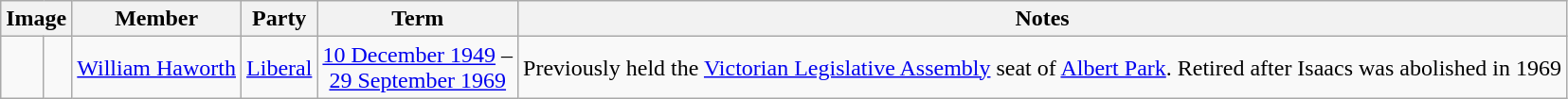<table class=wikitable style="text-align:center">
<tr>
<th colspan=2>Image</th>
<th>Member</th>
<th>Party</th>
<th>Term</th>
<th>Notes</th>
</tr>
<tr>
<td> </td>
<td></td>
<td><a href='#'>William Haworth</a><br></td>
<td><a href='#'>Liberal</a></td>
<td nowrap><a href='#'>10 December 1949</a> –<br><a href='#'>29 September 1969</a></td>
<td>Previously held the <a href='#'>Victorian Legislative Assembly</a> seat of <a href='#'>Albert Park</a>. Retired after Isaacs was abolished in 1969</td>
</tr>
</table>
